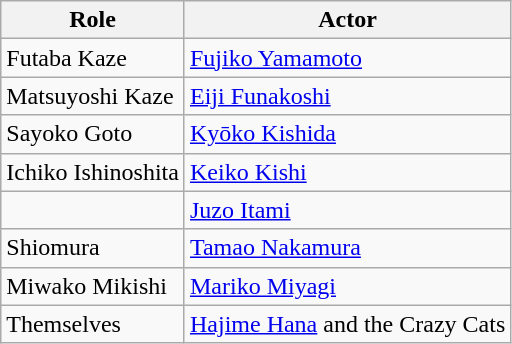<table class=wikitable>
<tr>
<th>Role</th>
<th>Actor</th>
</tr>
<tr>
<td>Futaba Kaze</td>
<td><a href='#'>Fujiko Yamamoto</a></td>
</tr>
<tr>
<td>Matsuyoshi Kaze</td>
<td><a href='#'>Eiji Funakoshi</a></td>
</tr>
<tr>
<td>Sayoko Goto</td>
<td><a href='#'>Kyōko Kishida</a></td>
</tr>
<tr>
<td>Ichiko Ishinoshita</td>
<td><a href='#'>Keiko Kishi</a></td>
</tr>
<tr>
<td></td>
<td><a href='#'>Juzo Itami</a></td>
</tr>
<tr>
<td>Shiomura</td>
<td><a href='#'>Tamao Nakamura</a></td>
</tr>
<tr>
<td>Miwako Mikishi</td>
<td><a href='#'>Mariko Miyagi</a></td>
</tr>
<tr>
<td>Themselves</td>
<td><a href='#'>Hajime Hana</a> and the Crazy Cats</td>
</tr>
</table>
